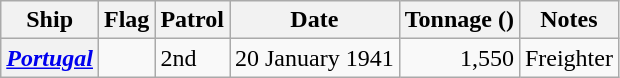<table class="wikitable plainrowheaders">
<tr>
<th scope="col">Ship</th>
<th scope="col">Flag</th>
<th scope="col">Patrol</th>
<th scope="col">Date</th>
<th scope="col">Tonnage (<a href='#'></a>)</th>
<th scope="col">Notes</th>
</tr>
<tr>
<th scope="row"><a href='#'><em>Portugal</em></a></th>
<td></td>
<td>2nd</td>
<td style="text-align: right;">20 January 1941</td>
<td style="text-align: right;">1,550</td>
<td>Freighter</td>
</tr>
</table>
